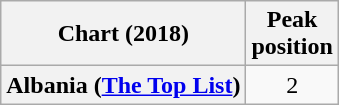<table class="wikitable sortable plainrowheaders" style="text-align:center">
<tr>
<th scope="col">Chart (2018)</th>
<th scope="col">Peak<br>position</th>
</tr>
<tr>
<th scope="row">Albania (<a href='#'>The Top List</a>)</th>
<td>2</td>
</tr>
</table>
